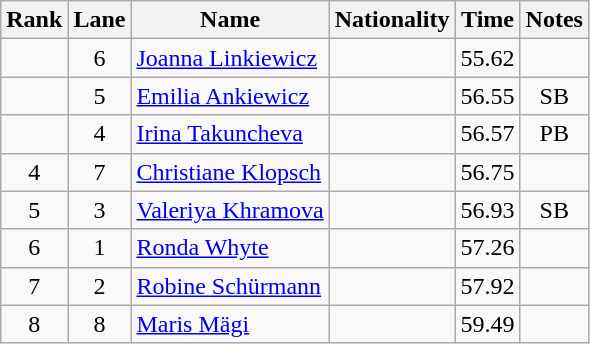<table class="wikitable sortable" style="text-align:center">
<tr>
<th>Rank</th>
<th>Lane</th>
<th>Name</th>
<th>Nationality</th>
<th>Time</th>
<th>Notes</th>
</tr>
<tr>
<td></td>
<td>6</td>
<td align=left><a href='#'>Joanna Linkiewicz</a></td>
<td align=left></td>
<td>55.62</td>
<td></td>
</tr>
<tr>
<td></td>
<td>5</td>
<td align=left><a href='#'>Emilia Ankiewicz</a></td>
<td align=left></td>
<td>56.55</td>
<td>SB</td>
</tr>
<tr>
<td></td>
<td>4</td>
<td align=left><a href='#'>Irina Takuncheva</a></td>
<td align=left></td>
<td>56.57</td>
<td>PB</td>
</tr>
<tr>
<td>4</td>
<td>7</td>
<td align=left><a href='#'>Christiane Klopsch</a></td>
<td align=left></td>
<td>56.75</td>
<td></td>
</tr>
<tr>
<td>5</td>
<td>3</td>
<td align=left><a href='#'>Valeriya Khramova</a></td>
<td align=left></td>
<td>56.93</td>
<td>SB</td>
</tr>
<tr>
<td>6</td>
<td>1</td>
<td align=left><a href='#'>Ronda Whyte</a></td>
<td align=left></td>
<td>57.26</td>
<td></td>
</tr>
<tr>
<td>7</td>
<td>2</td>
<td align=left><a href='#'>Robine Schürmann</a></td>
<td align=left></td>
<td>57.92</td>
<td></td>
</tr>
<tr>
<td>8</td>
<td>8</td>
<td align=left><a href='#'>Maris Mägi</a></td>
<td align=left></td>
<td>59.49</td>
<td></td>
</tr>
</table>
